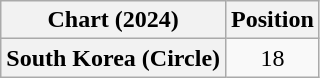<table class="wikitable plainrowheaders" style="text-align:center">
<tr>
<th scope="col">Chart (2024)</th>
<th scope="col">Position</th>
</tr>
<tr>
<th scope="row">South Korea (Circle)</th>
<td>18</td>
</tr>
</table>
